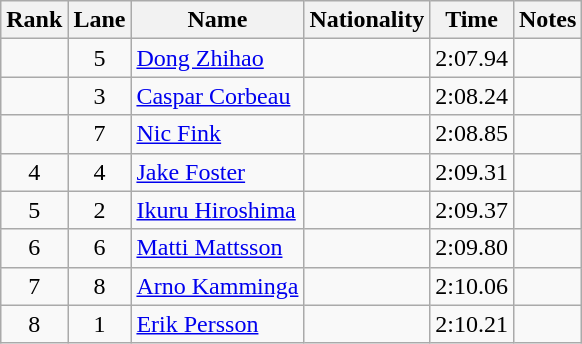<table class="wikitable sortable" style="text-align:center">
<tr>
<th>Rank</th>
<th>Lane</th>
<th>Name</th>
<th>Nationality</th>
<th>Time</th>
<th>Notes</th>
</tr>
<tr>
<td></td>
<td>5</td>
<td align=left><a href='#'>Dong Zhihao</a></td>
<td align=left></td>
<td>2:07.94</td>
<td></td>
</tr>
<tr>
<td></td>
<td>3</td>
<td align=left><a href='#'>Caspar Corbeau</a></td>
<td align=left></td>
<td>2:08.24</td>
<td></td>
</tr>
<tr>
<td></td>
<td>7</td>
<td align=left><a href='#'>Nic Fink</a></td>
<td align=left></td>
<td>2:08.85</td>
<td></td>
</tr>
<tr>
<td>4</td>
<td>4</td>
<td align=left><a href='#'>Jake Foster</a></td>
<td align=left></td>
<td>2:09.31</td>
<td></td>
</tr>
<tr>
<td>5</td>
<td>2</td>
<td align=left><a href='#'>Ikuru Hiroshima</a></td>
<td align=left></td>
<td>2:09.37</td>
<td></td>
</tr>
<tr>
<td>6</td>
<td>6</td>
<td align=left><a href='#'>Matti Mattsson</a></td>
<td align=left></td>
<td>2:09.80</td>
<td></td>
</tr>
<tr>
<td>7</td>
<td>8</td>
<td align=left><a href='#'>Arno Kamminga</a></td>
<td align=left></td>
<td>2:10.06</td>
<td></td>
</tr>
<tr>
<td>8</td>
<td>1</td>
<td align=left><a href='#'>Erik Persson</a></td>
<td align=left></td>
<td>2:10.21</td>
<td></td>
</tr>
</table>
